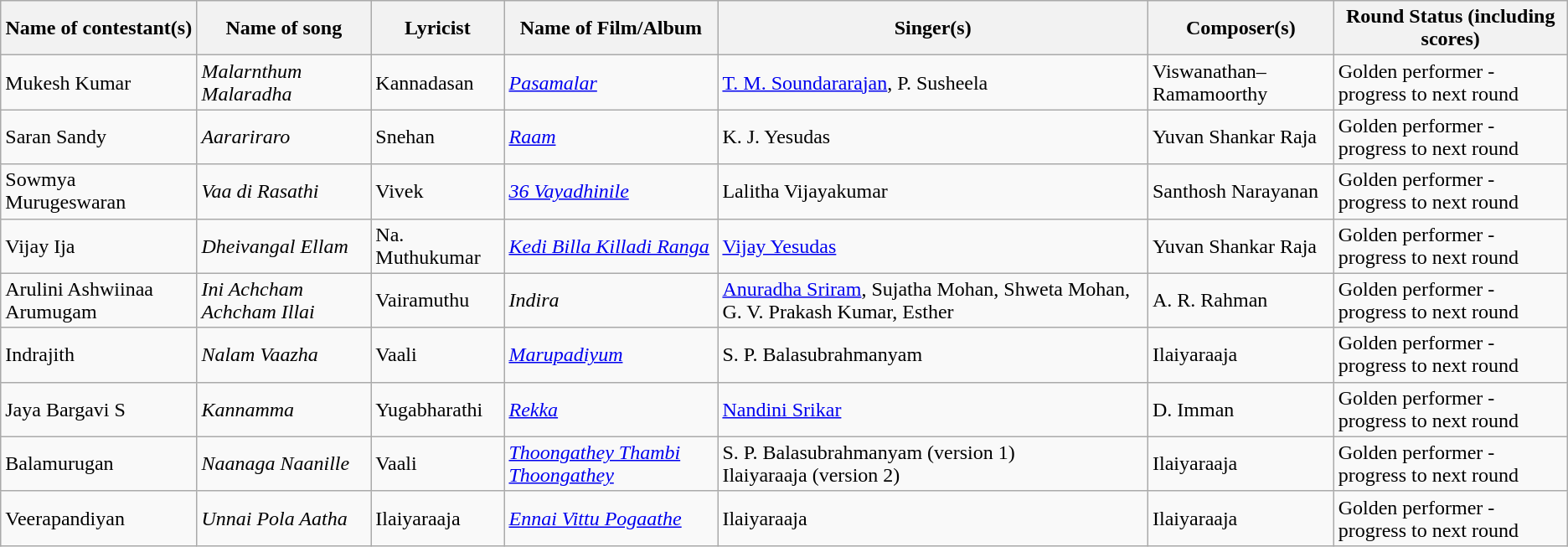<table class="wikitable">
<tr>
<th>Name of contestant(s)</th>
<th>Name of song</th>
<th>Lyricist</th>
<th>Name of Film/Album</th>
<th>Singer(s)</th>
<th>Composer(s)</th>
<th>Round Status (including scores)</th>
</tr>
<tr>
<td>Mukesh Kumar</td>
<td><em>Malarnthum Malaradha</em></td>
<td>Kannadasan</td>
<td><a href='#'><em>Pasamalar</em></a></td>
<td><a href='#'>T. M. Soundararajan</a>, P. Susheela</td>
<td>Viswanathan–Ramamoorthy</td>
<td>Golden performer - progress to next round</td>
</tr>
<tr>
<td>Saran Sandy</td>
<td><em>Aarariraro</em></td>
<td>Snehan</td>
<td><a href='#'><em>Raam</em></a></td>
<td>K. J. Yesudas</td>
<td>Yuvan Shankar Raja</td>
<td>Golden performer - progress to next round</td>
</tr>
<tr>
<td>Sowmya Murugeswaran</td>
<td><em>Vaa di Rasathi</em></td>
<td>Vivek</td>
<td><a href='#'><em>36 Vayadhinile</em></a></td>
<td>Lalitha Vijayakumar</td>
<td>Santhosh Narayanan</td>
<td>Golden performer - progress to next round</td>
</tr>
<tr>
<td>Vijay Ija</td>
<td><em>Dheivangal Ellam</em></td>
<td>Na. Muthukumar</td>
<td><a href='#'><em>Kedi Billa Killadi Ranga</em></a></td>
<td><a href='#'>Vijay Yesudas</a></td>
<td>Yuvan Shankar Raja</td>
<td>Golden performer - progress to next round</td>
</tr>
<tr>
<td>Arulini Ashwiinaa Arumugam</td>
<td><em>Ini Achcham Achcham Illai</em></td>
<td>Vairamuthu</td>
<td><em>Indira</em></td>
<td><a href='#'>Anuradha Sriram</a>, Sujatha Mohan, Shweta Mohan, G. V. Prakash Kumar, Esther</td>
<td>A. R. Rahman</td>
<td>Golden performer - progress to next round</td>
</tr>
<tr>
<td>Indrajith</td>
<td><em>Nalam Vaazha</em></td>
<td>Vaali</td>
<td><a href='#'><em>Marupadiyum</em></a></td>
<td>S. P. Balasubrahmanyam</td>
<td>Ilaiyaraaja</td>
<td>Golden performer - progress to next round</td>
</tr>
<tr>
<td>Jaya Bargavi S</td>
<td><em>Kannamma</em></td>
<td>Yugabharathi</td>
<td><a href='#'><em>Rekka</em></a></td>
<td><a href='#'>Nandini Srikar</a></td>
<td>D. Imman</td>
<td>Golden performer - progress to next round</td>
</tr>
<tr>
<td>Balamurugan</td>
<td><em>Naanaga Naanille</em></td>
<td>Vaali</td>
<td><a href='#'><em>Thoongathey Thambi Thoongathey</em></a></td>
<td>S. P. Balasubrahmanyam (version 1)<br>Ilaiyaraaja (version 2)</td>
<td>Ilaiyaraaja</td>
<td>Golden performer - progress to next round</td>
</tr>
<tr>
<td>Veerapandiyan</td>
<td><em>Unnai Pola Aatha</em></td>
<td>Ilaiyaraaja</td>
<td><a href='#'><em>Ennai Vittu Pogaathe</em></a></td>
<td>Ilaiyaraaja</td>
<td>Ilaiyaraaja</td>
<td>Golden performer - progress to next round</td>
</tr>
</table>
